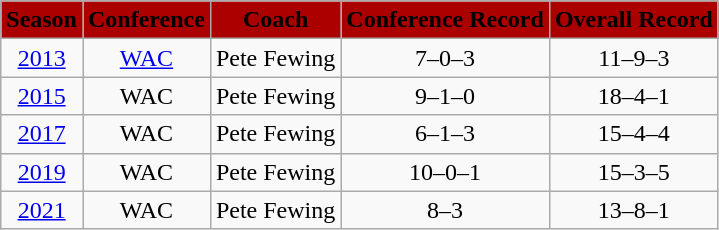<table class="wikitable" style="text-align: center;">
<tr>
<th style="background:#AA0000;"><span>Season</span></th>
<th style="background:#AA0000;"><span>Conference</span></th>
<th style="background:#AA0000;"><span>Coach</span></th>
<th style="background:#AA0000;"><span>Conference Record</span></th>
<th style="background:#AA0000;"><span>Overall Record</span></th>
</tr>
<tr style="text-align:center;">
<td><a href='#'>2013</a></td>
<td><a href='#'>WAC</a></td>
<td>Pete Fewing</td>
<td>7–0–3</td>
<td>11–9–3</td>
</tr>
<tr style="text-align:center;">
<td><a href='#'>2015</a></td>
<td>WAC</td>
<td>Pete Fewing</td>
<td>9–1–0</td>
<td>18–4–1</td>
</tr>
<tr style="text-align:center;">
<td><a href='#'>2017</a></td>
<td>WAC</td>
<td>Pete Fewing</td>
<td>6–1–3</td>
<td>15–4–4</td>
</tr>
<tr style="text-align:center;">
<td><a href='#'>2019</a></td>
<td>WAC</td>
<td>Pete Fewing</td>
<td>10–0–1</td>
<td>15–3–5</td>
</tr>
<tr style="text-align:center;">
<td><a href='#'>2021</a></td>
<td>WAC</td>
<td>Pete Fewing</td>
<td>8–3</td>
<td>13–8–1</td>
</tr>
</table>
